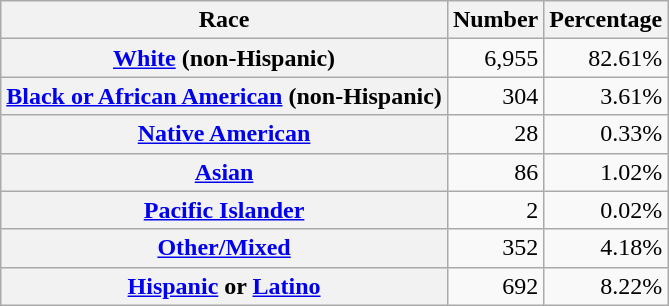<table class="wikitable" style="text-align:right">
<tr>
<th scope="col">Race</th>
<th scope="col">Number</th>
<th scope="col">Percentage</th>
</tr>
<tr>
<th scope="row"><a href='#'>White</a> (non-Hispanic)</th>
<td>6,955</td>
<td>82.61%</td>
</tr>
<tr>
<th scope="row"><a href='#'>Black or African American</a> (non-Hispanic)</th>
<td>304</td>
<td>3.61%</td>
</tr>
<tr>
<th scope="row"><a href='#'>Native American</a></th>
<td>28</td>
<td>0.33%</td>
</tr>
<tr>
<th scope="row"><a href='#'>Asian</a></th>
<td>86</td>
<td>1.02%</td>
</tr>
<tr>
<th scope="row"><a href='#'>Pacific Islander</a></th>
<td>2</td>
<td>0.02%</td>
</tr>
<tr>
<th scope="row"><a href='#'>Other/Mixed</a></th>
<td>352</td>
<td>4.18%</td>
</tr>
<tr>
<th scope="row"><a href='#'>Hispanic</a> or <a href='#'>Latino</a></th>
<td>692</td>
<td>8.22%</td>
</tr>
</table>
